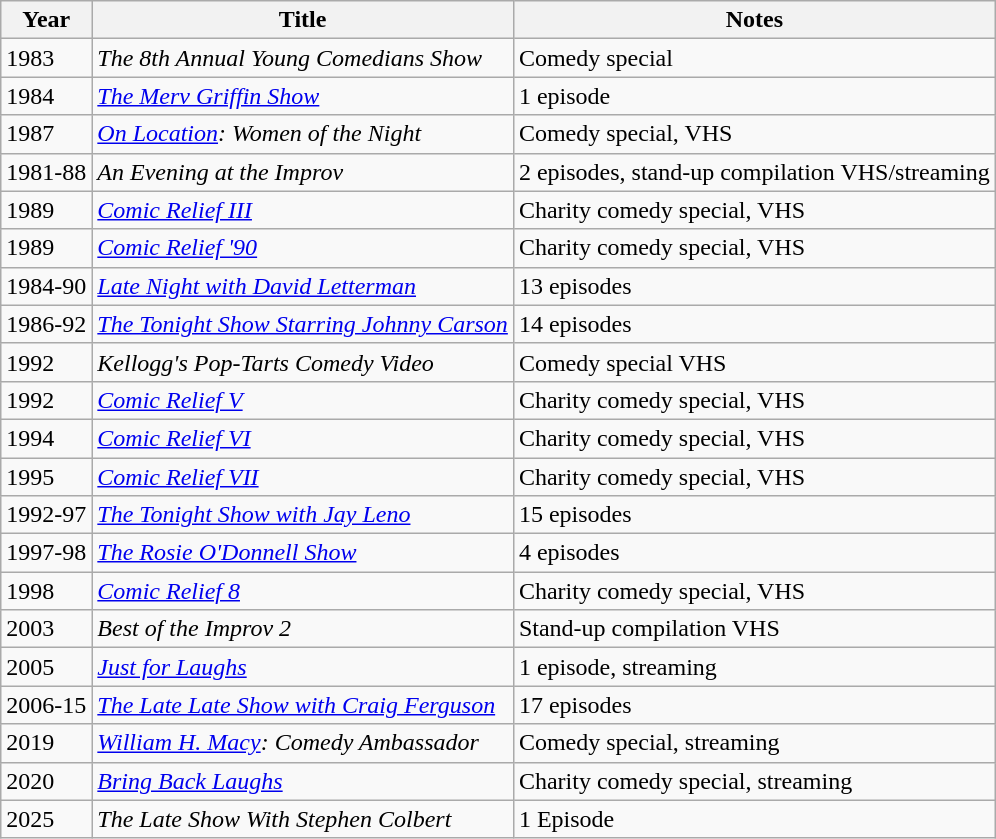<table class="wikitable">
<tr>
<th>Year</th>
<th>Title</th>
<th>Notes</th>
</tr>
<tr>
<td>1983</td>
<td><em>The 8th Annual Young Comedians Show</em></td>
<td>Comedy special</td>
</tr>
<tr>
<td>1984</td>
<td><em><a href='#'>The Merv Griffin Show</a></em></td>
<td>1 episode</td>
</tr>
<tr>
<td>1987</td>
<td><em><a href='#'>On Location</a>: Women of the Night</em></td>
<td>Comedy special, VHS</td>
</tr>
<tr>
<td>1981-88</td>
<td><em>An Evening at the Improv</em></td>
<td>2 episodes, stand-up compilation VHS/streaming</td>
</tr>
<tr>
<td>1989</td>
<td><em><a href='#'>Comic Relief III</a></em></td>
<td>Charity comedy special, VHS</td>
</tr>
<tr>
<td>1989</td>
<td><em><a href='#'>Comic Relief '90</a></em></td>
<td>Charity comedy special, VHS</td>
</tr>
<tr>
<td>1984-90</td>
<td><em><a href='#'>Late Night with David Letterman</a></em></td>
<td>13 episodes</td>
</tr>
<tr>
<td>1986-92</td>
<td><em><a href='#'>The Tonight Show Starring Johnny Carson</a></em></td>
<td>14 episodes</td>
</tr>
<tr>
<td>1992</td>
<td><em>Kellogg's Pop-Tarts Comedy Video</em></td>
<td>Comedy special VHS</td>
</tr>
<tr>
<td>1992</td>
<td><em><a href='#'>Comic Relief V</a></em></td>
<td>Charity comedy special, VHS</td>
</tr>
<tr>
<td>1994</td>
<td><em><a href='#'>Comic Relief VI</a></em></td>
<td>Charity comedy special, VHS</td>
</tr>
<tr>
<td>1995</td>
<td><em><a href='#'>Comic Relief VII</a></em></td>
<td>Charity comedy special, VHS</td>
</tr>
<tr>
<td>1992-97</td>
<td><em><a href='#'>The Tonight Show with Jay Leno</a></em></td>
<td>15 episodes</td>
</tr>
<tr>
<td>1997-98</td>
<td><em><a href='#'>The Rosie O'Donnell Show</a></em></td>
<td>4 episodes</td>
</tr>
<tr>
<td>1998</td>
<td><em><a href='#'>Comic Relief 8</a></em></td>
<td>Charity comedy special, VHS</td>
</tr>
<tr>
<td>2003</td>
<td><em>Best of the Improv 2</em></td>
<td>Stand-up compilation VHS</td>
</tr>
<tr>
<td>2005</td>
<td><em><a href='#'>Just for Laughs</a></em></td>
<td>1 episode, streaming</td>
</tr>
<tr>
<td>2006-15</td>
<td><em><a href='#'>The Late Late Show with Craig Ferguson</a></em></td>
<td>17 episodes</td>
</tr>
<tr>
<td>2019</td>
<td><em><a href='#'>William H. Macy</a>: Comedy Ambassador</em></td>
<td>Comedy special, streaming</td>
</tr>
<tr>
<td>2020</td>
<td><em><a href='#'>Bring Back Laughs</a></em></td>
<td>Charity comedy special, streaming</td>
</tr>
<tr>
<td>2025</td>
<td><em>The Late Show With Stephen Colbert</em></td>
<td>1 Episode</td>
</tr>
</table>
